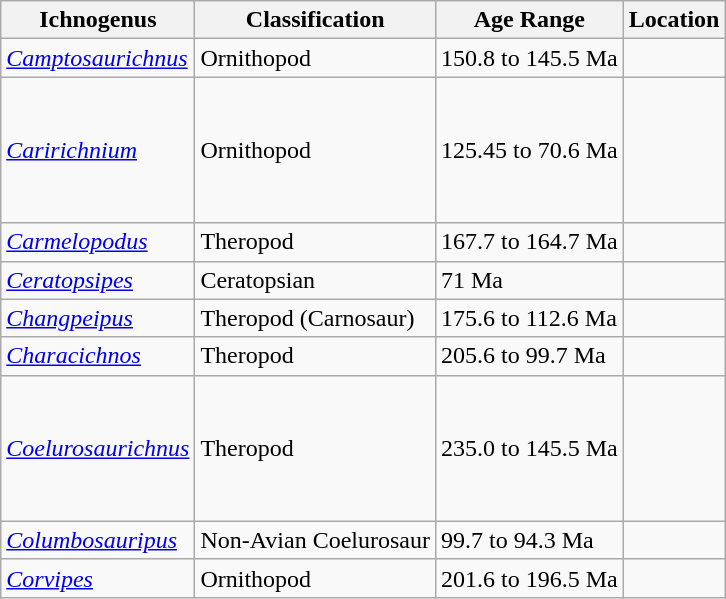<table class="wikitable">
<tr>
<th>Ichnogenus</th>
<th>Classification</th>
<th>Age Range</th>
<th>Location</th>
</tr>
<tr>
<td><em><a href='#'>Camptosaurichnus</a></em></td>
<td>Ornithopod</td>
<td>150.8 to 145.5 Ma</td>
<td></td>
</tr>
<tr>
<td><em><a href='#'>Caririchnium</a></em></td>
<td>Ornithopod</td>
<td>125.45 to 70.6 Ma</td>
<td><br><br><br><br><br></td>
</tr>
<tr>
<td><em><a href='#'>Carmelopodus</a></em></td>
<td>Theropod</td>
<td>167.7 to 164.7 Ma</td>
<td><br></td>
</tr>
<tr>
<td><em><a href='#'>Ceratopsipes</a></em></td>
<td>Ceratopsian</td>
<td>71 Ma</td>
<td></td>
</tr>
<tr>
<td><em><a href='#'>Changpeipus</a></em></td>
<td>Theropod (Carnosaur)</td>
<td>175.6 to 112.6 Ma</td>
<td><br></td>
</tr>
<tr>
<td><em><a href='#'>Characichnos</a></em></td>
<td>Theropod</td>
<td>205.6 to 99.7 Ma</td>
<td><br></td>
</tr>
<tr>
<td><em><a href='#'>Coelurosaurichnus</a></em></td>
<td>Theropod</td>
<td>235.0 to 145.5 Ma</td>
<td><br><br><br><br><br></td>
</tr>
<tr>
<td><em><a href='#'>Columbosauripus</a></em></td>
<td>Non-Avian Coelurosaur</td>
<td>99.7 to 94.3 Ma</td>
<td></td>
</tr>
<tr>
<td><em><a href='#'>Corvipes</a></em></td>
<td>Ornithopod</td>
<td>201.6 to 196.5 Ma</td>
<td></td>
</tr>
</table>
